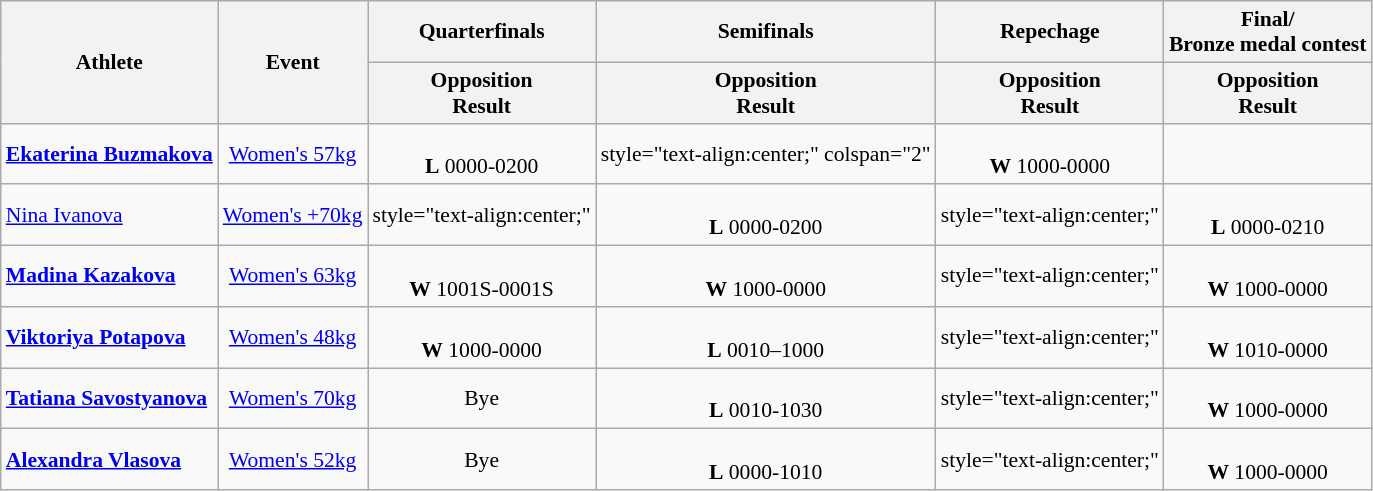<table class=wikitable style="font-size:90%">
<tr>
<th rowspan="2">Athlete</th>
<th rowspan="2">Event</th>
<th>Quarterfinals</th>
<th>Semifinals</th>
<th>Repechage</th>
<th>Final/<br>Bronze medal contest</th>
</tr>
<tr>
<th>Opposition<br>Result</th>
<th>Opposition<br>Result</th>
<th>Opposition<br>Result</th>
<th>Opposition<br>Result</th>
</tr>
<tr>
<td><strong><a href='#'>Ekaterina Buzmakova</a></strong></td>
<td style="text-align:center;"><a href='#'>Women's 57kg</a></td>
<td style="text-align:center;"><br> <strong>L</strong> 0000-0200</td>
<td>style="text-align:center;" colspan="2" </td>
<td style="text-align:center;"><br> <strong>W</strong> 1000-0000 </td>
</tr>
<tr>
<td><a href='#'>Nina Ivanova</a></td>
<td style="text-align:center;"><a href='#'>Women's +70kg</a></td>
<td>style="text-align:center;" </td>
<td style="text-align:center;"><br> <strong>L</strong> 0000-0200</td>
<td>style="text-align:center;" </td>
<td style="text-align:center;"><br> <strong>L</strong> 0000-0210</td>
</tr>
<tr>
<td><strong><a href='#'>Madina Kazakova</a></strong></td>
<td style="text-align:center;"><a href='#'>Women's 63kg</a></td>
<td style="text-align:center;"><br> <strong>W</strong> 1001S-0001S</td>
<td style="text-align:center;"><br> <strong>W</strong> 1000-0000</td>
<td>style="text-align:center;" </td>
<td style="text-align:center;"><br> <strong>W</strong> 1000-0000 </td>
</tr>
<tr>
<td><strong><a href='#'>Viktoriya Potapova</a></strong></td>
<td style="text-align:center;"><a href='#'>Women's 48kg</a></td>
<td style="text-align:center;"><br> <strong>W</strong> 1000-0000</td>
<td style="text-align:center;"><br> <strong>L</strong> 0010–1000</td>
<td>style="text-align:center;" </td>
<td style="text-align:center;"><br> <strong>W</strong> 1010-0000 </td>
</tr>
<tr>
<td><strong><a href='#'>Tatiana Savostyanova</a></strong></td>
<td style="text-align:center;"><a href='#'>Women's 70kg</a></td>
<td style="text-align:center;">Bye</td>
<td style="text-align:center;"><br> <strong>L</strong> 0010-1030</td>
<td>style="text-align:center;" </td>
<td style="text-align:center;"><br> <strong>W</strong> 1000-0000 </td>
</tr>
<tr>
<td><strong><a href='#'>Alexandra Vlasova</a></strong></td>
<td style="text-align:center;"><a href='#'>Women's 52kg</a></td>
<td style="text-align:center;">Bye</td>
<td style="text-align:center;"><br> <strong>L</strong> 0000-1010</td>
<td>style="text-align:center;" </td>
<td style="text-align:center;"><br> <strong>W</strong> 1000-0000 </td>
</tr>
</table>
